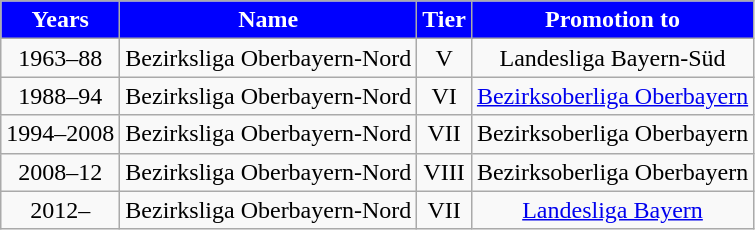<table class="wikitable">
<tr align="center" style="background: blue; color: white">
<td><strong>Years</strong></td>
<td><strong>Name</strong></td>
<td><strong>Tier</strong></td>
<td><strong>Promotion to</strong></td>
</tr>
<tr align="center">
<td>1963–88</td>
<td>Bezirksliga Oberbayern-Nord</td>
<td>V</td>
<td>Landesliga Bayern-Süd</td>
</tr>
<tr align="center">
<td>1988–94</td>
<td>Bezirksliga Oberbayern-Nord</td>
<td>VI</td>
<td><a href='#'>Bezirksoberliga Oberbayern</a></td>
</tr>
<tr align="center">
<td>1994–2008</td>
<td>Bezirksliga Oberbayern-Nord</td>
<td>VII</td>
<td>Bezirksoberliga Oberbayern</td>
</tr>
<tr align="center">
<td>2008–12</td>
<td>Bezirksliga Oberbayern-Nord</td>
<td>VIII</td>
<td>Bezirksoberliga Oberbayern</td>
</tr>
<tr align="center">
<td>2012–</td>
<td>Bezirksliga Oberbayern-Nord</td>
<td>VII</td>
<td><a href='#'>Landesliga Bayern</a></td>
</tr>
</table>
